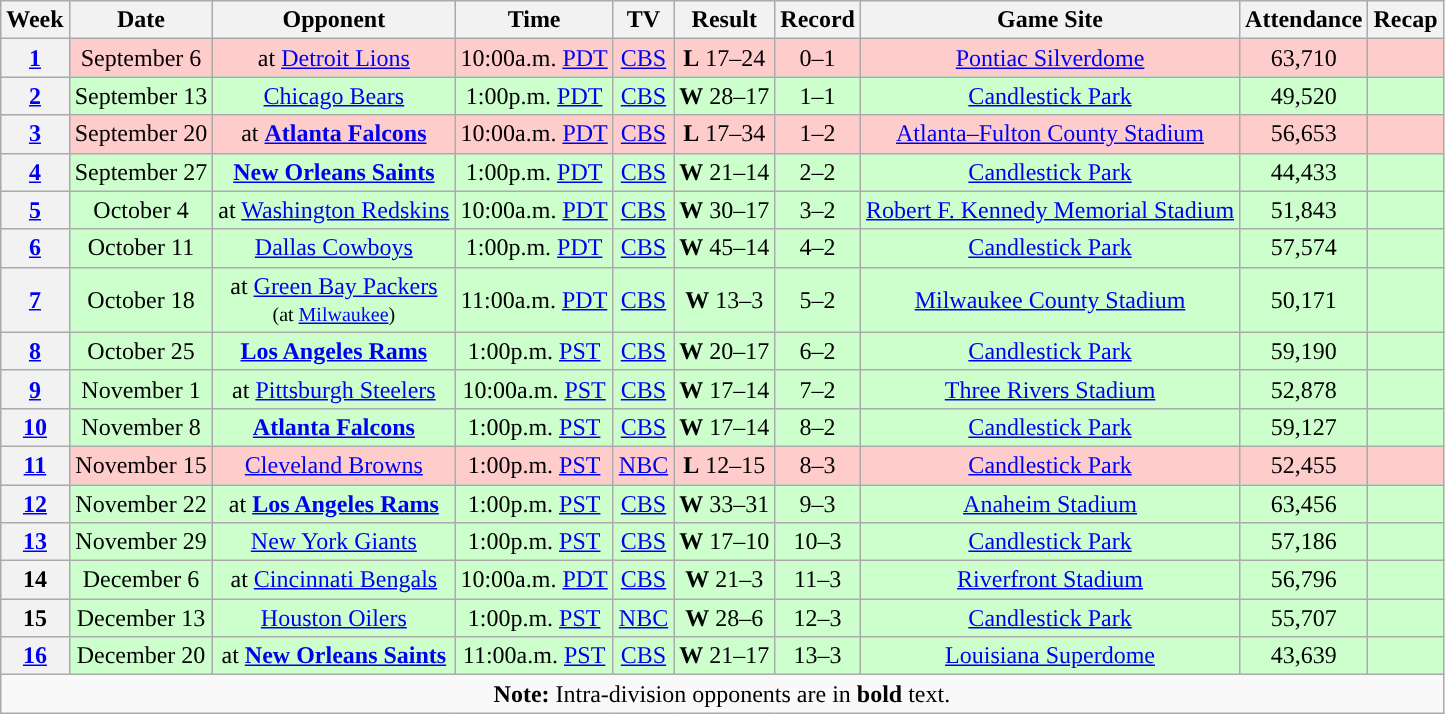<table class="wikitable" style="text-align:center">
<tr>
<th>Week</th>
<th>Date</th>
<th>Opponent</th>
<th>Time</th>
<th>TV</th>
<th>Result</th>
<th>Record</th>
<th>Game Site</th>
<th>Attendance</th>
<th>Recap</th>
</tr>
<tr style="background:#fcc">
<th><a href='#'>1</a></th>
<td>September 6</td>
<td>at <a href='#'>Detroit Lions</a></td>
<td>10:00a.m. <a href='#'>PDT</a></td>
<td><a href='#'>CBS</a></td>
<td><strong>L</strong> 17–24</td>
<td>0–1</td>
<td><a href='#'>Pontiac Silverdome</a></td>
<td>63,710</td>
<td></td>
</tr>
<tr style="background:#cfc">
<th><a href='#'>2</a></th>
<td>September 13</td>
<td><a href='#'>Chicago Bears</a></td>
<td>1:00p.m. <a href='#'>PDT</a></td>
<td><a href='#'>CBS</a></td>
<td><strong>W</strong> 28–17</td>
<td>1–1</td>
<td><a href='#'>Candlestick Park</a></td>
<td>49,520</td>
<td></td>
</tr>
<tr style="background:#fcc">
<th><a href='#'>3</a></th>
<td>September 20</td>
<td>at <strong><a href='#'>Atlanta Falcons</a></strong></td>
<td>10:00a.m. <a href='#'>PDT</a></td>
<td><a href='#'>CBS</a></td>
<td><strong>L</strong> 17–34</td>
<td>1–2</td>
<td><a href='#'>Atlanta–Fulton County Stadium</a></td>
<td>56,653</td>
<td></td>
</tr>
<tr style="background:#cfc">
<th><a href='#'>4</a></th>
<td>September 27</td>
<td><strong><a href='#'>New Orleans Saints</a></strong></td>
<td>1:00p.m. <a href='#'>PDT</a></td>
<td><a href='#'>CBS</a></td>
<td><strong>W</strong> 21–14</td>
<td>2–2</td>
<td><a href='#'>Candlestick Park</a></td>
<td>44,433</td>
<td></td>
</tr>
<tr style="background:#cfc">
<th><a href='#'>5</a></th>
<td>October 4</td>
<td>at <a href='#'>Washington Redskins</a></td>
<td>10:00a.m. <a href='#'>PDT</a></td>
<td><a href='#'>CBS</a></td>
<td><strong>W</strong> 30–17</td>
<td>3–2</td>
<td><a href='#'>Robert F. Kennedy Memorial Stadium</a></td>
<td>51,843</td>
<td></td>
</tr>
<tr style="background:#cfc">
<th><a href='#'>6</a></th>
<td>October 11</td>
<td><a href='#'>Dallas Cowboys</a></td>
<td>1:00p.m. <a href='#'>PDT</a></td>
<td><a href='#'>CBS</a></td>
<td><strong>W</strong> 45–14</td>
<td>4–2</td>
<td><a href='#'>Candlestick Park</a></td>
<td>57,574</td>
<td></td>
</tr>
<tr style="background:#cfc">
<th><a href='#'>7</a></th>
<td>October 18</td>
<td>at <a href='#'>Green Bay Packers</a><br><small>(at <a href='#'>Milwaukee</a>)</small></td>
<td>11:00a.m. <a href='#'>PDT</a></td>
<td><a href='#'>CBS</a></td>
<td><strong>W</strong> 13–3</td>
<td>5–2</td>
<td><a href='#'>Milwaukee County Stadium</a></td>
<td>50,171</td>
<td></td>
</tr>
<tr style="background:#cfc">
<th><a href='#'>8</a></th>
<td>October 25</td>
<td><strong><a href='#'>Los Angeles Rams</a></strong></td>
<td>1:00p.m. <a href='#'>PST</a></td>
<td><a href='#'>CBS</a></td>
<td><strong>W</strong> 20–17</td>
<td>6–2</td>
<td><a href='#'>Candlestick Park</a></td>
<td>59,190</td>
<td></td>
</tr>
<tr style="background:#cfc">
<th><a href='#'>9</a></th>
<td>November 1</td>
<td>at <a href='#'>Pittsburgh Steelers</a></td>
<td>10:00a.m. <a href='#'>PST</a></td>
<td><a href='#'>CBS</a></td>
<td><strong>W</strong> 17–14</td>
<td>7–2</td>
<td><a href='#'>Three Rivers Stadium</a></td>
<td>52,878</td>
<td></td>
</tr>
<tr style="background:#cfc">
<th><a href='#'>10</a></th>
<td>November 8</td>
<td><strong><a href='#'>Atlanta Falcons</a></strong></td>
<td>1:00p.m. <a href='#'>PST</a></td>
<td><a href='#'>CBS</a></td>
<td><strong>W</strong> 17–14</td>
<td>8–2</td>
<td><a href='#'>Candlestick Park</a></td>
<td>59,127</td>
<td></td>
</tr>
<tr style="background:#fcc">
<th><a href='#'>11</a></th>
<td>November 15</td>
<td><a href='#'>Cleveland Browns</a></td>
<td>1:00p.m. <a href='#'>PST</a></td>
<td><a href='#'>NBC</a></td>
<td><strong>L</strong> 12–15</td>
<td>8–3</td>
<td><a href='#'>Candlestick Park</a></td>
<td>52,455</td>
<td></td>
</tr>
<tr style="background:#cfc">
<th><a href='#'>12</a></th>
<td>November 22</td>
<td>at <strong><a href='#'>Los Angeles Rams</a></strong></td>
<td>1:00p.m. <a href='#'>PST</a></td>
<td><a href='#'>CBS</a></td>
<td><strong>W</strong> 33–31</td>
<td>9–3</td>
<td><a href='#'>Anaheim Stadium</a></td>
<td>63,456</td>
<td></td>
</tr>
<tr style="background:#cfc">
<th><a href='#'>13</a></th>
<td>November 29</td>
<td><a href='#'>New York Giants</a></td>
<td>1:00p.m. <a href='#'>PST</a></td>
<td><a href='#'>CBS</a></td>
<td><strong>W</strong> 17–10</td>
<td>10–3</td>
<td><a href='#'>Candlestick Park</a></td>
<td>57,186</td>
<td></td>
</tr>
<tr style="background:#cfc">
<th>14</th>
<td>December 6</td>
<td>at <a href='#'>Cincinnati Bengals</a></td>
<td>10:00a.m. <a href='#'>PDT</a></td>
<td><a href='#'>CBS</a></td>
<td><strong>W</strong> 21–3</td>
<td>11–3</td>
<td><a href='#'>Riverfront Stadium</a></td>
<td>56,796</td>
<td></td>
</tr>
<tr style="background:#cfc">
<th>15</th>
<td>December 13</td>
<td><a href='#'>Houston Oilers</a></td>
<td>1:00p.m. <a href='#'>PST</a></td>
<td><a href='#'>NBC</a></td>
<td><strong>W</strong> 28–6</td>
<td>12–3</td>
<td><a href='#'>Candlestick Park</a></td>
<td>55,707</td>
<td></td>
</tr>
<tr style="background:#cfc">
<th><a href='#'>16</a></th>
<td>December 20</td>
<td>at <strong><a href='#'>New Orleans Saints</a></strong></td>
<td>11:00a.m. <a href='#'>PST</a></td>
<td><a href='#'>CBS</a></td>
<td><strong>W</strong> 21–17</td>
<td>13–3</td>
<td><a href='#'>Louisiana Superdome</a></td>
<td>43,639</td>
<td></td>
</tr>
<tr>
<td colspan="10"><strong>Note:</strong> Intra-division opponents are in <strong>bold</strong> text.</td>
</tr>
</table>
